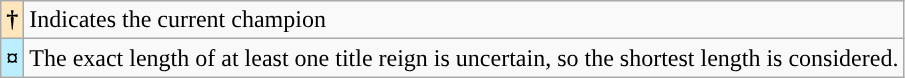<table class="wikitable">
<tr>
<th style="background-color:#FFE6BD">†</th>
<td>Indicates the current champion</td>
</tr>
<tr>
<th style="background-color:#bbeeff">¤</th>
<td>The exact length of at least one title reign is uncertain, so the shortest length is considered.</td>
</tr>
</table>
